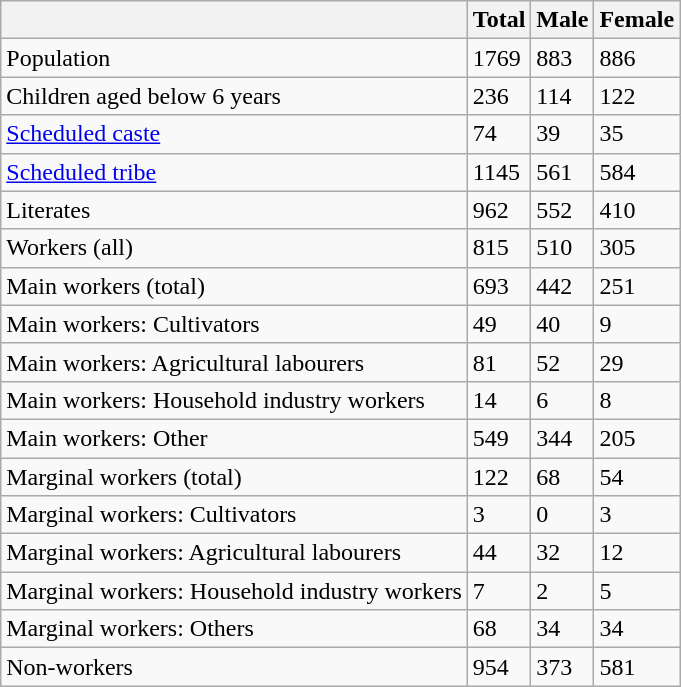<table class="wikitable sortable">
<tr>
<th></th>
<th>Total</th>
<th>Male</th>
<th>Female</th>
</tr>
<tr>
<td>Population</td>
<td>1769</td>
<td>883</td>
<td>886</td>
</tr>
<tr>
<td>Children aged below 6 years</td>
<td>236</td>
<td>114</td>
<td>122</td>
</tr>
<tr>
<td><a href='#'>Scheduled caste</a></td>
<td>74</td>
<td>39</td>
<td>35</td>
</tr>
<tr>
<td><a href='#'>Scheduled tribe</a></td>
<td>1145</td>
<td>561</td>
<td>584</td>
</tr>
<tr>
<td>Literates</td>
<td>962</td>
<td>552</td>
<td>410</td>
</tr>
<tr>
<td>Workers (all)</td>
<td>815</td>
<td>510</td>
<td>305</td>
</tr>
<tr>
<td>Main workers (total)</td>
<td>693</td>
<td>442</td>
<td>251</td>
</tr>
<tr>
<td>Main workers: Cultivators</td>
<td>49</td>
<td>40</td>
<td>9</td>
</tr>
<tr>
<td>Main workers: Agricultural labourers</td>
<td>81</td>
<td>52</td>
<td>29</td>
</tr>
<tr>
<td>Main workers: Household industry workers</td>
<td>14</td>
<td>6</td>
<td>8</td>
</tr>
<tr>
<td>Main workers: Other</td>
<td>549</td>
<td>344</td>
<td>205</td>
</tr>
<tr>
<td>Marginal workers (total)</td>
<td>122</td>
<td>68</td>
<td>54</td>
</tr>
<tr>
<td>Marginal workers: Cultivators</td>
<td>3</td>
<td>0</td>
<td>3</td>
</tr>
<tr>
<td>Marginal workers: Agricultural labourers</td>
<td>44</td>
<td>32</td>
<td>12</td>
</tr>
<tr>
<td>Marginal workers: Household industry workers</td>
<td>7</td>
<td>2</td>
<td>5</td>
</tr>
<tr>
<td>Marginal workers: Others</td>
<td>68</td>
<td>34</td>
<td>34</td>
</tr>
<tr>
<td>Non-workers</td>
<td>954</td>
<td>373</td>
<td>581</td>
</tr>
</table>
